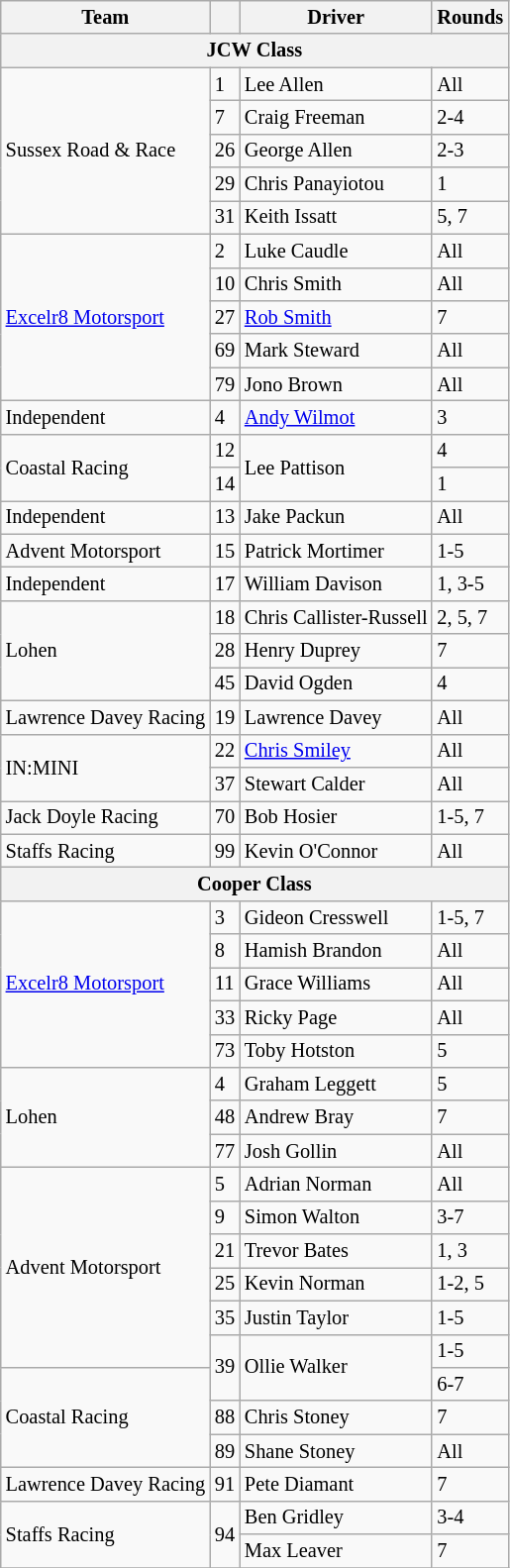<table class="wikitable" style="font-size: 85%;">
<tr>
<th>Team</th>
<th></th>
<th>Driver</th>
<th>Rounds</th>
</tr>
<tr>
<th colspan=4>JCW Class</th>
</tr>
<tr>
<td rowspan=5>Sussex Road & Race</td>
<td>1</td>
<td>Lee Allen</td>
<td>All</td>
</tr>
<tr>
<td>7</td>
<td>Craig Freeman</td>
<td>2-4</td>
</tr>
<tr>
<td>26</td>
<td>George Allen</td>
<td>2-3</td>
</tr>
<tr>
<td>29</td>
<td>Chris Panayiotou</td>
<td>1</td>
</tr>
<tr>
<td>31</td>
<td>Keith Issatt</td>
<td>5, 7</td>
</tr>
<tr>
<td rowspan=5><a href='#'>Excelr8 Motorsport</a></td>
<td>2</td>
<td>Luke Caudle</td>
<td>All</td>
</tr>
<tr>
<td>10</td>
<td>Chris Smith</td>
<td>All</td>
</tr>
<tr>
<td>27</td>
<td><a href='#'>Rob Smith</a></td>
<td>7</td>
</tr>
<tr>
<td>69</td>
<td>Mark Steward</td>
<td>All</td>
</tr>
<tr>
<td>79</td>
<td>Jono Brown</td>
<td>All</td>
</tr>
<tr>
<td rowspan=1>Independent</td>
<td>4</td>
<td><a href='#'>Andy Wilmot</a></td>
<td>3</td>
</tr>
<tr>
<td rowspan=2>Coastal Racing</td>
<td>12</td>
<td rowspan=2>Lee Pattison</td>
<td>4</td>
</tr>
<tr>
<td>14</td>
<td>1</td>
</tr>
<tr>
<td rowspan=1>Independent</td>
<td>13</td>
<td>Jake Packun</td>
<td>All</td>
</tr>
<tr>
<td rowspan=1>Advent Motorsport</td>
<td>15</td>
<td>Patrick Mortimer</td>
<td>1-5</td>
</tr>
<tr>
<td rowspan=1>Independent</td>
<td>17</td>
<td>William Davison</td>
<td>1, 3-5</td>
</tr>
<tr>
<td rowspan=3>Lohen</td>
<td>18</td>
<td>Chris Callister-Russell</td>
<td>2, 5, 7</td>
</tr>
<tr>
<td>28</td>
<td>Henry Duprey</td>
<td>7</td>
</tr>
<tr>
<td>45</td>
<td>David Ogden</td>
<td>4</td>
</tr>
<tr>
<td rowspan=1>Lawrence Davey Racing</td>
<td>19</td>
<td>Lawrence Davey</td>
<td>All</td>
</tr>
<tr>
<td rowspan=2>IN:MINI</td>
<td>22</td>
<td><a href='#'>Chris Smiley</a></td>
<td>All</td>
</tr>
<tr>
<td>37</td>
<td>Stewart Calder</td>
<td>All</td>
</tr>
<tr>
<td rowspan=1>Jack Doyle Racing</td>
<td>70</td>
<td>Bob Hosier</td>
<td>1-5, 7</td>
</tr>
<tr>
<td rowspan=1>Staffs Racing</td>
<td>99</td>
<td>Kevin O'Connor</td>
<td>All</td>
</tr>
<tr>
<th colspan=4>Cooper Class</th>
</tr>
<tr>
<td rowspan=5><a href='#'>Excelr8 Motorsport</a></td>
<td>3</td>
<td>Gideon Cresswell</td>
<td>1-5, 7</td>
</tr>
<tr>
<td>8</td>
<td>Hamish Brandon</td>
<td>All</td>
</tr>
<tr>
<td>11</td>
<td>Grace Williams</td>
<td>All</td>
</tr>
<tr>
<td>33</td>
<td>Ricky Page</td>
<td>All</td>
</tr>
<tr>
<td>73</td>
<td>Toby Hotston</td>
<td>5</td>
</tr>
<tr>
<td rowspan=3>Lohen</td>
<td>4</td>
<td>Graham Leggett</td>
<td>5</td>
</tr>
<tr>
<td>48</td>
<td>Andrew Bray</td>
<td>7</td>
</tr>
<tr>
<td>77</td>
<td>Josh Gollin</td>
<td>All</td>
</tr>
<tr>
<td rowspan=6>Advent Motorsport</td>
<td>5</td>
<td>Adrian Norman</td>
<td>All</td>
</tr>
<tr>
<td>9</td>
<td>Simon Walton</td>
<td>3-7</td>
</tr>
<tr>
<td>21</td>
<td>Trevor Bates</td>
<td>1, 3</td>
</tr>
<tr>
<td>25</td>
<td>Kevin Norman</td>
<td>1-2, 5</td>
</tr>
<tr>
<td>35</td>
<td>Justin Taylor</td>
<td>1-5</td>
</tr>
<tr>
<td rowspan=2>39</td>
<td rowspan=2>Ollie Walker</td>
<td>1-5</td>
</tr>
<tr>
<td rowspan=3>Coastal Racing</td>
<td>6-7</td>
</tr>
<tr>
<td>88</td>
<td>Chris Stoney</td>
<td>7</td>
</tr>
<tr>
<td>89</td>
<td>Shane Stoney</td>
<td>All</td>
</tr>
<tr>
<td rowspan=1>Lawrence Davey Racing</td>
<td>91</td>
<td>Pete Diamant</td>
<td>7</td>
</tr>
<tr>
<td rowspan=2>Staffs Racing</td>
<td rowspan=2>94</td>
<td>Ben Gridley</td>
<td>3-4</td>
</tr>
<tr>
<td>Max Leaver</td>
<td>7</td>
</tr>
<tr>
</tr>
</table>
